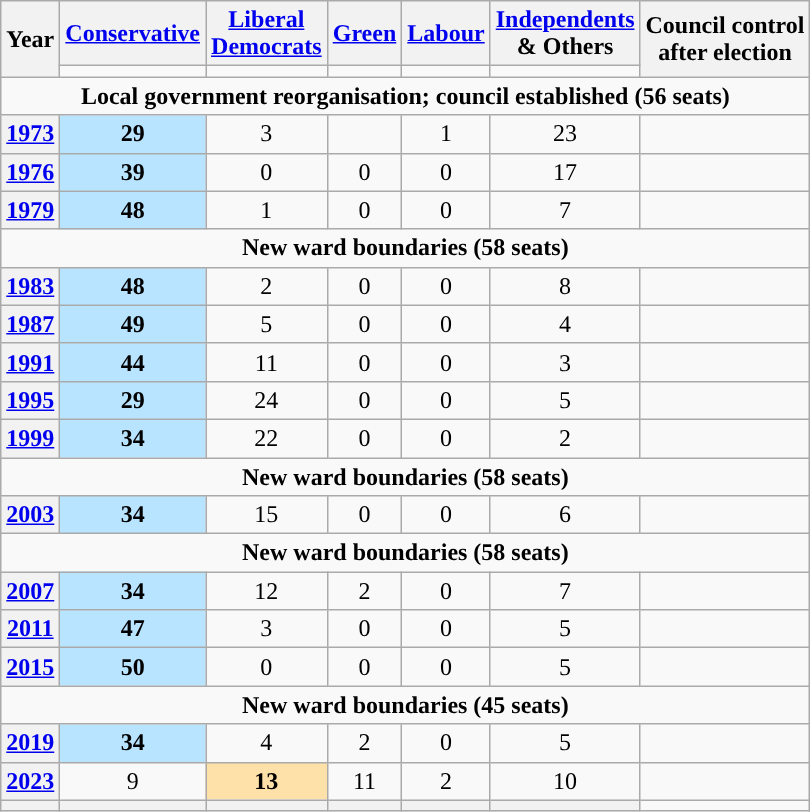<table class="wikitable plainrowheaders" style="text-align:center">
<tr>
<th scope="col" rowspan="2">Year</th>
<th scope="col"><a href='#'>Conservative</a></th>
<th scope="col" style="width:1px"><a href='#'>Liberal Democrats</a></th>
<th scope="col"><a href='#'>Green</a></th>
<th scope="col"><a href='#'>Labour</a></th>
<th scope="col"><a href='#'>Independents</a><br>& Others</th>
<th scope="col" rowspan="2" colspan="2">Council control<br>after election</th>
</tr>
<tr>
<td style="background:"></td>
<td style="background:"></td>
<td style="background:"></td>
<td style="background:"></td>
<td style="background:"></td>
</tr>
<tr>
<td colspan="9"><strong>Local government reorganisation; council established (56 seats)</strong></td>
</tr>
<tr>
<th scope="row"><a href='#'>1973</a></th>
<td style="background:#B9E4FF;"><strong>29</strong></td>
<td>3</td>
<td></td>
<td>1</td>
<td>23</td>
<td></td>
</tr>
<tr>
<th scope="row"><a href='#'>1976</a></th>
<td style="background:#B9E4FF;"><strong>39</strong></td>
<td>0</td>
<td>0</td>
<td>0</td>
<td>17</td>
<td></td>
</tr>
<tr>
<th scope="row"><a href='#'>1979</a></th>
<td style="background:#B9E4FF;"><strong>48</strong></td>
<td>1</td>
<td>0</td>
<td>0</td>
<td>7</td>
<td></td>
</tr>
<tr>
<td colspan="9"><strong>New ward boundaries (58 seats)</strong></td>
</tr>
<tr>
<th scope="row"><a href='#'>1983</a></th>
<td style="background:#B9E4FF;"><strong>48</strong></td>
<td>2</td>
<td>0</td>
<td>0</td>
<td>8</td>
<td></td>
</tr>
<tr>
<th scope="row"><a href='#'>1987</a></th>
<td style="background:#B9E4FF;"><strong>49</strong></td>
<td>5</td>
<td>0</td>
<td>0</td>
<td>4</td>
<td></td>
</tr>
<tr>
<th scope="row"><a href='#'>1991</a></th>
<td style="background:#B9E4FF;"><strong>44</strong></td>
<td>11</td>
<td>0</td>
<td>0</td>
<td>3</td>
<td></td>
</tr>
<tr>
<th scope="row"><a href='#'>1995</a></th>
<td style="background:#B9E4FF;"><strong>29</strong></td>
<td>24</td>
<td>0</td>
<td>0</td>
<td>5</td>
<td></td>
</tr>
<tr>
<th scope="row"><a href='#'>1999</a></th>
<td style="background:#B9E4FF;"><strong>34</strong></td>
<td>22</td>
<td>0</td>
<td>0</td>
<td>2</td>
<td></td>
</tr>
<tr>
<td colspan="9"><strong>New ward boundaries (58 seats)</strong></td>
</tr>
<tr>
<th scope="row"><a href='#'>2003</a></th>
<td style="background:#B9E4FF;"><strong>34</strong></td>
<td>15</td>
<td>0</td>
<td>0</td>
<td>6</td>
<td></td>
</tr>
<tr>
<td colspan="9"><strong>New ward boundaries (58 seats)</strong></td>
</tr>
<tr>
<th scope="row"><a href='#'>2007</a></th>
<td style="background:#B9E4FF;"><strong>34</strong></td>
<td>12</td>
<td>2</td>
<td>0</td>
<td>7</td>
<td></td>
</tr>
<tr>
<th scope="row"><a href='#'>2011</a></th>
<td style="background:#B9E4FF;"><strong>47</strong></td>
<td>3</td>
<td>0</td>
<td>0</td>
<td>5</td>
<td></td>
</tr>
<tr>
<th scope="row"><a href='#'>2015</a></th>
<td style="background:#B9E4FF;"><strong>50</strong></td>
<td>0</td>
<td>0</td>
<td>0</td>
<td>5</td>
<td></td>
</tr>
<tr>
<td colspan="9"><strong>New ward boundaries (45 seats)</strong></td>
</tr>
<tr>
<th scope="row"><a href='#'>2019</a></th>
<td style="background:#B9E4FF;"><strong>34</strong></td>
<td>4</td>
<td>2</td>
<td>0</td>
<td>5</td>
<td></td>
</tr>
<tr>
<th scope="row"><a href='#'>2023</a></th>
<td>9</td>
<td style="background:#FEE1A8"><strong>13</strong></td>
<td>11</td>
<td>2</td>
<td>10</td>
<td></td>
</tr>
<tr>
<th></th>
<th style="background-color: "></th>
<th style="background-color: "></th>
<th style="background-color: "></th>
<th style="background-color: "></th>
<th style="background-color: "></th>
</tr>
</table>
